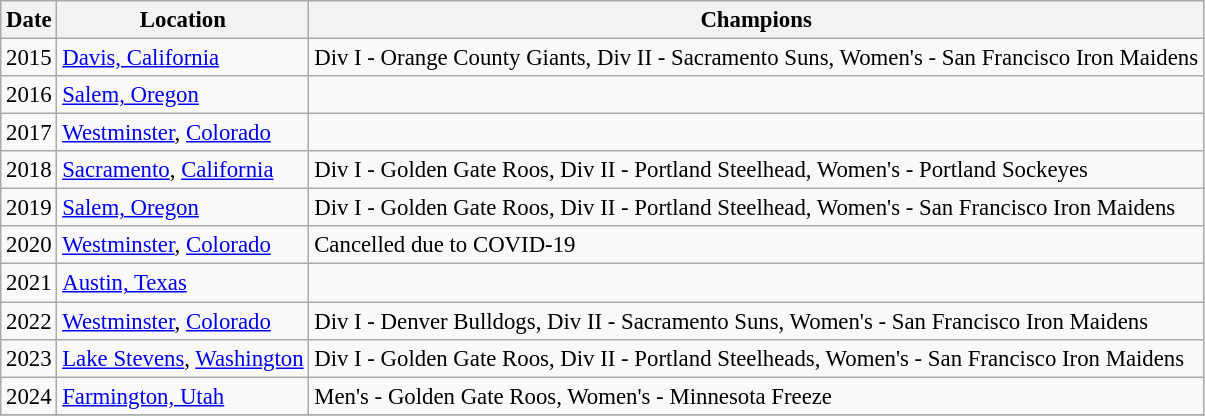<table class="wikitable" style="font-size: 95%;">
<tr>
<th>Date</th>
<th>Location</th>
<th>Champions</th>
</tr>
<tr>
<td>2015</td>
<td><a href='#'>Davis, California</a></td>
<td>Div I - Orange County Giants, Div II - Sacramento Suns, Women's - San Francisco Iron Maidens</td>
</tr>
<tr>
<td>2016</td>
<td><a href='#'>Salem, Oregon</a></td>
<td></td>
</tr>
<tr>
<td>2017</td>
<td><a href='#'>Westminster</a>, <a href='#'>Colorado</a></td>
<td></td>
</tr>
<tr>
<td>2018</td>
<td><a href='#'>Sacramento</a>, <a href='#'>California</a></td>
<td>Div I - Golden Gate Roos, Div II - Portland Steelhead, Women's - Portland Sockeyes</td>
</tr>
<tr>
<td>2019</td>
<td><a href='#'>Salem, Oregon</a></td>
<td>Div I - Golden Gate Roos, Div II - Portland Steelhead, Women's - San Francisco Iron Maidens</td>
</tr>
<tr>
<td>2020</td>
<td><a href='#'>Westminster</a>, <a href='#'>Colorado</a></td>
<td>Cancelled due to COVID-19</td>
</tr>
<tr>
<td>2021</td>
<td><a href='#'>Austin, Texas</a></td>
<td></td>
</tr>
<tr>
<td>2022</td>
<td><a href='#'>Westminster</a>, <a href='#'>Colorado</a></td>
<td>Div I - Denver Bulldogs, Div II - Sacramento Suns, Women's - San Francisco Iron Maidens</td>
</tr>
<tr>
<td>2023</td>
<td><a href='#'>Lake Stevens</a>, <a href='#'>Washington</a></td>
<td>Div I - Golden Gate Roos, Div II - Portland Steelheads, Women's - San Francisco Iron Maidens</td>
</tr>
<tr>
<td>2024</td>
<td><a href='#'>Farmington, Utah</a></td>
<td>Men's - Golden Gate Roos, Women's - Minnesota Freeze</td>
</tr>
<tr>
</tr>
</table>
